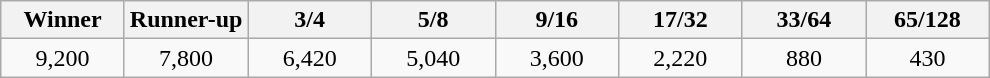<table class="wikitable">
<tr>
<th width="75">Winner</th>
<th width="75">Runner-up</th>
<th width="75">3/4</th>
<th width="75">5/8</th>
<th width="75">9/16</th>
<th width="75">17/32</th>
<th width="75">33/64</th>
<th width="75">65/128</th>
</tr>
<tr>
<td align="center">9,200</td>
<td align="center">7,800</td>
<td align="center">6,420</td>
<td align="center">5,040</td>
<td align="center">3,600</td>
<td align="center">2,220</td>
<td align="center">880</td>
<td align="center">430</td>
</tr>
</table>
